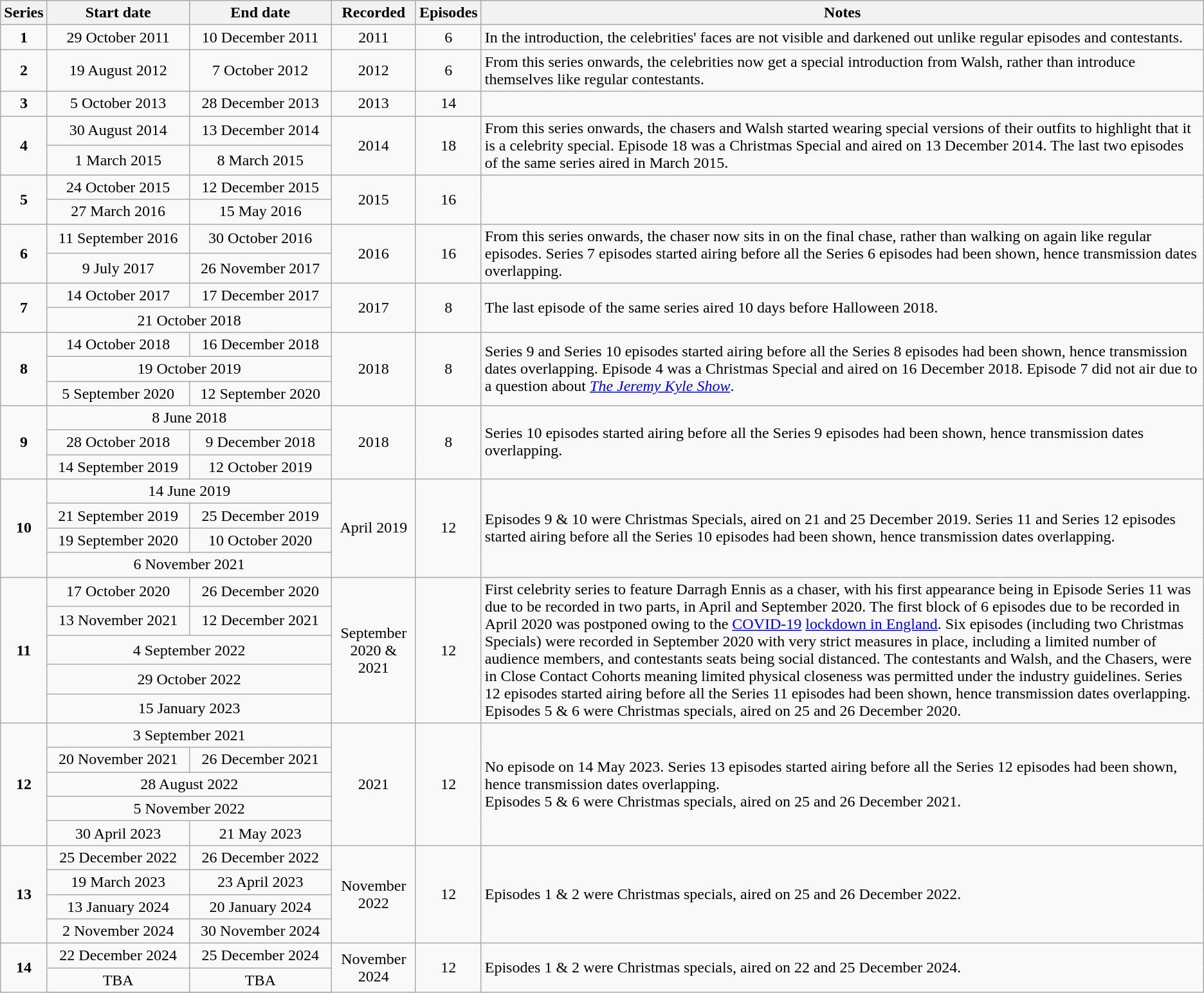<table class="wikitable sticky-header" style="text-align:center;">
<tr>
<th>Series</th>
<th width="140">Start date</th>
<th width="140">End date</th>
<th>Recorded</th>
<th>Episodes</th>
<th>Notes</th>
</tr>
<tr>
<td><strong>1</strong></td>
<td>29 October 2011</td>
<td>10 December 2011</td>
<td>2011</td>
<td>6</td>
<td style="text-align:left;">In the introduction, the celebrities' faces are not visible and darkened out unlike regular episodes and contestants.</td>
</tr>
<tr>
<td><strong>2</strong></td>
<td>19 August 2012</td>
<td>7 October 2012</td>
<td>2012</td>
<td>6</td>
<td style="text-align:left;">From this series onwards, the celebrities now get a special introduction from Walsh, rather than introduce themselves like regular contestants.</td>
</tr>
<tr>
<td><strong>3</strong></td>
<td>5 October 2013</td>
<td>28 December 2013</td>
<td>2013</td>
<td>14</td>
<td style="text-align:left;"></td>
</tr>
<tr>
<td rowspan="2"><strong>4</strong></td>
<td>30 August 2014</td>
<td>13 December 2014</td>
<td rowspan= "2">2014</td>
<td rowspan="2">18</td>
<td rowspan="2" style="text-align:left;">From this series onwards, the chasers and Walsh started wearing special versions of their outfits to highlight that it is a celebrity special. Episode 18 was a Christmas Special and aired on 13 December 2014. The last two episodes of the same series aired in March 2015.</td>
</tr>
<tr>
<td>1 March 2015</td>
<td>8 March 2015</td>
</tr>
<tr>
<td rowspan="2"><strong>5</strong></td>
<td>24 October 2015</td>
<td>12 December 2015</td>
<td rowspan ="2">2015</td>
<td rowspan="2">16</td>
<td rowspan="2" style="text-align:left;"></td>
</tr>
<tr>
<td>27 March 2016</td>
<td>15 May 2016</td>
</tr>
<tr>
<td rowspan="2"><strong>6</strong></td>
<td>11 September 2016</td>
<td>30 October 2016</td>
<td rowspan= "2">2016</td>
<td rowspan="2">16</td>
<td rowspan="2" style="text-align:left;">From this series onwards, the chaser now sits in on the final chase, rather than walking on again like regular episodes. Series 7 episodes started airing before all the Series 6 episodes had been shown, hence transmission dates overlapping.</td>
</tr>
<tr>
<td>9 July 2017</td>
<td>26 November 2017</td>
</tr>
<tr>
<td rowspan="2"><strong>7</strong></td>
<td>14 October 2017</td>
<td>17 December 2017</td>
<td rowspan= "2">2017</td>
<td rowspan="2">8</td>
<td rowspan="2" style="text-align:left;">The last episode of the same series aired 10 days before Halloween 2018.</td>
</tr>
<tr>
<td colspan="2">21 October 2018</td>
</tr>
<tr>
<td rowspan="3"><strong>8</strong></td>
<td>14 October 2018</td>
<td>16 December 2018</td>
<td rowspan= "3">2018</td>
<td rowspan="3">8</td>
<td rowspan="3" style="text-align:left;">Series 9 and Series 10 episodes started airing before all the Series 8 episodes had been shown, hence transmission dates overlapping. Episode 4 was a Christmas Special and aired on 16 December 2018. Episode 7 did not air due to a question about <em><a href='#'>The Jeremy Kyle Show</a></em>.</td>
</tr>
<tr>
<td colspan="2">19 October 2019</td>
</tr>
<tr>
<td>5 September 2020</td>
<td>12 September 2020</td>
</tr>
<tr>
<td rowspan="3"><strong>9</strong></td>
<td colspan="2">8 June 2018</td>
<td rowspan= "3">2018</td>
<td rowspan="3">8</td>
<td rowspan="3" style="text-align:left;">Series 10 episodes started airing before all the Series 9 episodes had been shown, hence transmission dates overlapping.</td>
</tr>
<tr>
<td>28 October 2018</td>
<td>9 December 2018</td>
</tr>
<tr>
<td>14 September 2019</td>
<td>12 October 2019</td>
</tr>
<tr>
<td rowspan="4"><strong>10</strong></td>
<td colspan="2">14 June 2019</td>
<td rowspan= "4">April 2019</td>
<td rowspan="4">12</td>
<td rowspan="4" style="text-align:left;">Episodes 9 & 10 were Christmas Specials, aired on 21 and 25 December 2019. Series 11 and Series 12 episodes started airing before all the Series 10 episodes had been shown, hence transmission dates overlapping.</td>
</tr>
<tr>
<td>21 September 2019</td>
<td>25 December 2019</td>
</tr>
<tr>
<td>19 September 2020</td>
<td>10 October 2020</td>
</tr>
<tr>
<td colspan="2">6 November 2021</td>
</tr>
<tr>
<td rowspan="5"><strong>11</strong></td>
<td>17 October 2020</td>
<td>26 December 2020</td>
<td rowspan= "5">September 2020 & 2021</td>
<td rowspan="5">12</td>
<td rowspan="5" style="text-align:left;">First celebrity series to feature Darragh Ennis as a chaser, with his first appearance being in Episode Series 11 was due to be recorded in two parts, in April and September 2020. The first block of 6 episodes due to be recorded in April 2020 was postponed owing to the <a href='#'>COVID-19</a> <a href='#'>lockdown in England</a>.  Six episodes (including two Christmas Specials) were recorded in September 2020 with very strict measures in place, including a limited number of audience members, and contestants seats being social distanced. The contestants and Walsh, and the Chasers, were in Close Contact Cohorts meaning limited physical closeness was permitted under the industry guidelines. Series 12 episodes started airing before all the Series 11 episodes had been shown, hence transmission dates overlapping.<br>Episodes 5 & 6 were Christmas specials, aired on 25 and 26 December 2020.</td>
</tr>
<tr>
<td>13 November 2021</td>
<td>12 December 2021</td>
</tr>
<tr>
<td colspan="2">4 September 2022</td>
</tr>
<tr>
<td colspan="2">29 October 2022</td>
</tr>
<tr>
<td colspan="2">15 January 2023</td>
</tr>
<tr>
<td rowspan="5"><strong>12</strong></td>
<td colspan="2">3 September 2021</td>
<td rowspan= "5">2021</td>
<td rowspan="5">12</td>
<td rowspan="5" style="text-align:left;">No episode on 14 May 2023. Series 13 episodes started airing before all the Series 12 episodes had been shown, hence transmission dates overlapping.<br>Episodes 5 & 6 were Christmas specials, aired on 25 and 26 December 2021.</td>
</tr>
<tr>
<td>20 November 2021</td>
<td>26 December 2021</td>
</tr>
<tr>
<td colspan="2">28 August 2022</td>
</tr>
<tr>
<td colspan="2">5 November 2022</td>
</tr>
<tr>
<td>30 April 2023</td>
<td>21 May 2023</td>
</tr>
<tr>
<td rowspan="4"><strong>13</strong></td>
<td>25 December 2022</td>
<td>26 December 2022</td>
<td rowspan= "4">November 2022</td>
<td rowspan="4">12</td>
<td rowspan="4" style="text-align:left;">Episodes 1 & 2 were Christmas specials, aired on 25 and 26 December 2022.</td>
</tr>
<tr>
<td>19 March 2023</td>
<td>23 April 2023</td>
</tr>
<tr>
<td>13 January 2024</td>
<td>20 January 2024</td>
</tr>
<tr>
<td>2 November 2024</td>
<td>30 November 2024</td>
</tr>
<tr>
<td rowspan="4"><strong>14</strong></td>
<td>22 December 2024</td>
<td>25 December 2024</td>
<td rowspan= "4">November 2024</td>
<td rowspan="4">12</td>
<td rowspan="4" style="text-align:left;">Episodes 1 & 2 were Christmas specials, aired on 22 and 25 December 2024.</td>
</tr>
<tr>
<td>TBA</td>
<td>TBA</td>
</tr>
<tr>
</tr>
</table>
